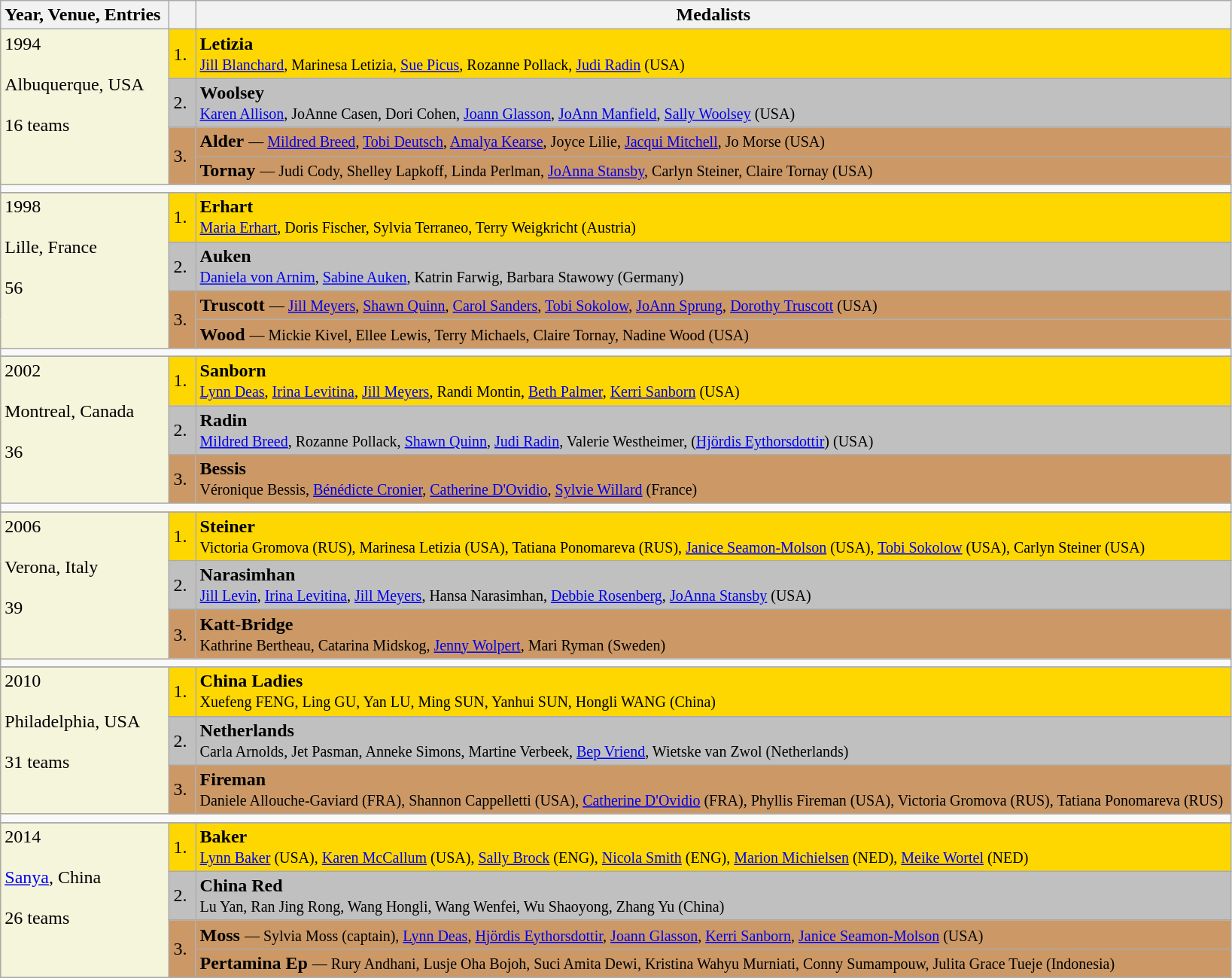<table class=wikitable>
<tr>
<th>Year, Venue, Entries </th>
<th></th>
<th>Medalists</th>
</tr>
<tr bgcolor="gold">
<td rowspan="4" bgcolor="beige" valign="Top">1994 <br><br>Albuquerque, USA
<br>
<br>16 teams</td>
<td>1. </td>
<td> <strong>Letizia</strong> <br><small><a href='#'>Jill Blanchard</a>, Marinesa Letizia, <a href='#'>Sue Picus</a>, Rozanne Pollack, <a href='#'>Judi Radin</a> (USA)</small></td>
</tr>
<tr bgcolor="silver">
<td>2.</td>
<td> <strong>Woolsey</strong> <br><small><a href='#'>Karen Allison</a>, JoAnne Casen, Dori Cohen, <a href='#'>Joann Glasson</a>, <a href='#'>JoAnn Manfield</a>, <a href='#'>Sally Woolsey</a> (USA)</small></td>
</tr>
<tr bgcolor="cc9966">
<td rowspan=2>3.</td>
<td> <strong>Alder</strong> <small>— <a href='#'>Mildred Breed</a>, <a href='#'>Tobi Deutsch</a>, <a href='#'>Amalya Kearse</a>, Joyce Lilie, <a href='#'>Jacqui Mitchell</a>, Jo Morse (USA)</small></td>
</tr>
<tr bgcolor="cc9966">
<td> <strong>Tornay</strong> <small>— Judi Cody, Shelley Lapkoff, Linda Perlman, <a href='#'>JoAnna Stansby</a>, Carlyn Steiner, Claire Tornay (USA)</small></td>
</tr>
<tr>
<td colspan=3></td>
</tr>
<tr>
</tr>
<tr bgcolor="gold">
<td rowspan="4" bgcolor="beige" valign="Top">1998 <br><br>Lille, France
<br>
<br>56 </td>
<td>1.</td>
<td> <strong>Erhart</strong> <br><small><a href='#'>Maria Erhart</a>, Doris Fischer, Sylvia Terraneo, Terry Weigkricht (Austria)</small></td>
</tr>
<tr bgcolor="silver">
<td>2.</td>
<td> <strong>Auken</strong> <br><small><a href='#'>Daniela von Arnim</a>, <a href='#'>Sabine Auken</a>, Katrin Farwig, Barbara Stawowy (Germany)</small></td>
</tr>
<tr bgcolor="cc9966">
<td rowspan=2>3.</td>
<td> <strong>Truscott</strong> <small>— <a href='#'>Jill Meyers</a>, <a href='#'>Shawn Quinn</a>, <a href='#'>Carol Sanders</a>, <a href='#'>Tobi Sokolow</a>, <a href='#'>JoAnn Sprung</a>, <a href='#'>Dorothy Truscott</a> (USA)</small></td>
</tr>
<tr bgcolor="cc9966">
<td> <strong>Wood</strong> <small>— Mickie Kivel, Ellee Lewis, Terry Michaels, Claire Tornay, Nadine Wood (USA)</small></td>
</tr>
<tr>
<td colspan=3></td>
</tr>
<tr>
</tr>
<tr bgcolor="gold">
<td rowspan="3" bgcolor="beige" valign="Top">2002 <br><br>Montreal, Canada
<br>
<br>36 </td>
<td>1.</td>
<td> <strong>Sanborn</strong> <br><small><a href='#'>Lynn Deas</a>, <a href='#'>Irina Levitina</a>, <a href='#'>Jill Meyers</a>, Randi Montin, <a href='#'>Beth Palmer</a>, <a href='#'>Kerri Sanborn</a> (USA)</small></td>
</tr>
<tr bgcolor="silver">
<td>2.</td>
<td> <strong>Radin</strong> <br><small><a href='#'>Mildred Breed</a>, Rozanne Pollack, <a href='#'>Shawn Quinn</a>, <a href='#'>Judi Radin</a>, Valerie Westheimer, (<a href='#'>Hjördis Eythorsdottir</a>) (USA)</small></td>
</tr>
<tr bgcolor="cc9966">
<td>3.</td>
<td> <strong>Bessis</strong> <br><small>Véronique Bessis, <a href='#'>Bénédicte Cronier</a>, <a href='#'>Catherine D'Ovidio</a>, <a href='#'>Sylvie Willard</a> (France)</small></td>
</tr>
<tr>
<td colspan=3></td>
</tr>
<tr>
</tr>
<tr bgcolor="gold">
<td rowspan="3" bgcolor="beige" valign="Top">2006 <br><br>Verona, Italy
<br>
<br>39 </td>
<td>1.</td>
<td>  <strong>Steiner</strong> <br><small>Victoria Gromova (RUS), Marinesa Letizia (USA), Tatiana Ponomareva (RUS), <a href='#'>Janice Seamon-Molson</a> (USA), <a href='#'>Tobi Sokolow</a> (USA), Carlyn Steiner (USA)</small></td>
</tr>
<tr bgcolor="silver">
<td>2.</td>
<td> <strong>Narasimhan</strong> <br><small><a href='#'>Jill Levin</a>, <a href='#'>Irina Levitina</a>, <a href='#'>Jill Meyers</a>, Hansa Narasimhan, <a href='#'>Debbie Rosenberg</a>, <a href='#'>JoAnna Stansby</a> (USA)</small></td>
</tr>
<tr bgcolor="cc9966">
<td>3.</td>
<td> <strong>Katt-Bridge</strong> <br><small>Kathrine Bertheau, Catarina Midskog, <a href='#'>Jenny Wolpert</a>, Mari Ryman (Sweden)</small></td>
</tr>
<tr>
<td colspan=3></td>
</tr>
<tr>
</tr>
<tr bgcolor="gold">
<td rowspan="3" bgcolor="beige" valign="Top">2010 <br><br>Philadelphia, USA
<br>
<br>31 teams</td>
<td>1.</td>
<td> <strong>China Ladies</strong> <br><small>Xuefeng FENG, Ling GU, Yan LU, Ming SUN, Yanhui SUN, Hongli WANG (China)</small></td>
</tr>
<tr bgcolor="silver">
<td>2.</td>
<td> <strong>Netherlands</strong> <br><small>Carla Arnolds, Jet Pasman, Anneke Simons, Martine Verbeek, <a href='#'>Bep Vriend</a>, Wietske van Zwol (Netherlands)</small></td>
</tr>
<tr bgcolor="cc9966">
<td>3.</td>
<td>   <strong>Fireman</strong> <br><small>Daniele Allouche-Gaviard (FRA), Shannon Cappelletti (USA), <a href='#'>Catherine D'Ovidio</a> (FRA), Phyllis Fireman (USA), Victoria Gromova (RUS), Tatiana Ponomareva (RUS) </small></td>
</tr>
<tr>
<td colspan=3></td>
</tr>
<tr>
</tr>
<tr bgcolor="gold">
<td rowspan="4" bgcolor="beige" valign="Top">2014  <br><br><a href='#'>Sanya</a>, China
<br>
<br> 26 teams </td>
<td>1.</td>
<td>   <strong>Baker</strong> <br><small><a href='#'>Lynn Baker</a> (USA), <a href='#'>Karen McCallum</a> (USA), <a href='#'>Sally Brock</a> (ENG), <a href='#'>Nicola Smith</a> (ENG), <a href='#'>Marion Michielsen</a> (NED), <a href='#'>Meike Wortel</a> (NED) </small></td>
</tr>
<tr bgcolor="silver">
<td>2.</td>
<td> <strong>China Red</strong> <br><small>Lu Yan, Ran Jing Rong, Wang Hongli, Wang Wenfei, Wu Shaoyong, Zhang Yu (China)</small></td>
</tr>
<tr bgcolor="cc9966">
<td rowspan=2>3.</td>
<td> <strong>Moss</strong> <small>— Sylvia Moss (captain), <a href='#'>Lynn Deas</a>, <a href='#'>Hjördis Eythorsdottir</a>, <a href='#'>Joann Glasson</a>, <a href='#'>Kerri Sanborn</a>, <a href='#'>Janice Seamon-Molson</a> (USA)</small></td>
</tr>
<tr bgcolor="cc9966">
<td> <strong>Pertamina Ep</strong> <small>— Rury Andhani, Lusje Oha Bojoh, Suci Amita Dewi, Kristina Wahyu Murniati, Conny Sumampouw, Julita Grace Tueje (Indonesia) </small></td>
</tr>
</table>
